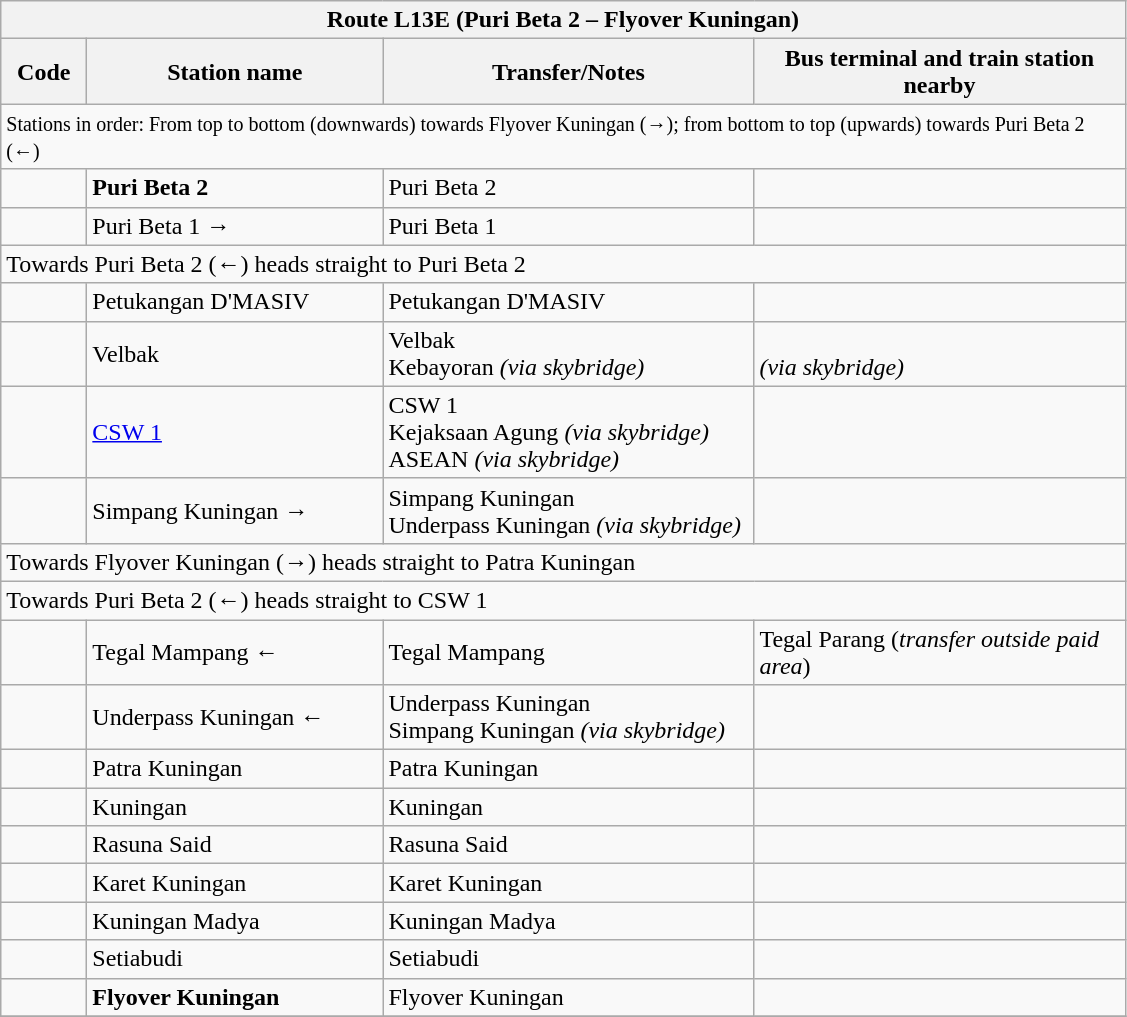<table class="wikitable" style="font-size:100%">
<tr>
<th colspan="4" align="left"> Route L13E (Puri Beta 2 – Flyover Kuningan)</th>
</tr>
<tr>
<th width="50">Code</th>
<th width="190">Station name</th>
<th width="240">Transfer/Notes</th>
<th width="240">Bus terminal and train station nearby</th>
</tr>
<tr>
<td colspan="4"><small>Stations in order: From top to bottom (downwards) towards Flyover Kuningan (→); from bottom to top (upwards) towards Puri Beta 2 (←)</small></td>
</tr>
<tr>
<td align="center"><strong></strong></td>
<td><strong>Puri Beta 2</strong></td>
<td>  Puri Beta 2</td>
<td></td>
</tr>
<tr>
<td align="center"><strong></strong></td>
<td>Puri Beta 1 →</td>
<td>  Puri Beta 1</td>
<td></td>
</tr>
<tr>
<td colspan="4">Towards Puri Beta 2 (←) heads straight to Puri Beta 2</td>
</tr>
<tr>
<td align="center"><strong></strong></td>
<td>Petukangan D'MASIV</td>
<td>  Petukangan D'MASIV</td>
<td></td>
</tr>
<tr>
<td align="center"><strong></strong></td>
<td>Velbak</td>
<td>  Velbak<br> Kebayoran <em>(via skybridge)</em></td>
<td> <br><em>(via skybridge)</em></td>
</tr>
<tr>
<td align="center"><strong></strong></td>
<td><a href='#'>CSW 1</a></td>
<td>  CSW 1<br> Kejaksaan Agung <em>(via skybridge)</em><br>  ASEAN <em>(via skybridge)</em></td>
<td> </td>
</tr>
<tr>
<td align="center"><strong></strong></td>
<td>Simpang Kuningan →</td>
<td>   Simpang Kuningan<br>   Underpass Kuningan <em>(via skybridge)</em></td>
<td></td>
</tr>
<tr>
<td colspan="4">Towards Flyover Kuningan (→) heads straight to Patra Kuningan</td>
</tr>
<tr>
<td colspan="4">Towards Puri Beta 2 (←) heads straight to CSW 1</td>
</tr>
<tr>
<td align="center"><strong></strong></td>
<td>Tegal Mampang ←</td>
<td>   Tegal Mampang</td>
<td>   Tegal Parang (<em>transfer outside paid area</em>)</td>
</tr>
<tr>
<td align="center"><strong></strong></td>
<td>Underpass Kuningan ←</td>
<td>  Underpass Kuningan<br>    Simpang Kuningan <em>(via skybridge)</em></td>
<td></td>
</tr>
<tr>
<td align="center"><strong></strong></td>
<td>Patra Kuningan</td>
<td>   Patra Kuningan</td>
<td></td>
</tr>
<tr>
<td align="center"><strong></strong></td>
<td>Kuningan</td>
<td>   Kuningan</td>
<td>  </td>
</tr>
<tr>
<td align="center"><strong></strong></td>
<td>Rasuna Said</td>
<td>   Rasuna Said</td>
<td>  </td>
</tr>
<tr>
<td align="center"><strong></strong></td>
<td>Karet Kuningan</td>
<td>   Karet Kuningan</td>
<td></td>
</tr>
<tr>
<td align="center"><strong></strong></td>
<td>Kuningan Madya</td>
<td>   Kuningan Madya</td>
<td></td>
</tr>
<tr>
<td align="center"><strong></strong></td>
<td>Setiabudi</td>
<td>   Setiabudi</td>
<td>  </td>
</tr>
<tr>
<td align="center"><strong></strong></td>
<td><strong>Flyover Kuningan</strong></td>
<td>  Flyover Kuningan</td>
<td></td>
</tr>
<tr>
</tr>
</table>
